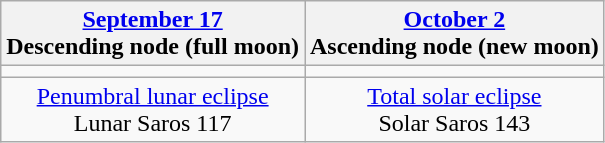<table class="wikitable">
<tr>
<th><a href='#'>September 17</a><br>Descending node (full moon)</th>
<th><a href='#'>October 2</a><br>Ascending node (new moon)<br></th>
</tr>
<tr>
<td></td>
<td></td>
</tr>
<tr align=center>
<td><a href='#'>Penumbral lunar eclipse</a><br>Lunar Saros 117</td>
<td><a href='#'>Total solar eclipse</a><br>Solar Saros 143</td>
</tr>
</table>
